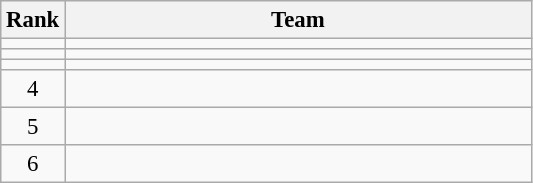<table class="wikitable" style="font-size:95%;">
<tr>
<th>Rank</th>
<th align="left" style="width: 20em">Team</th>
</tr>
<tr>
<td align="center"></td>
<td></td>
</tr>
<tr>
<td align="center"></td>
<td></td>
</tr>
<tr>
<td align="center"></td>
<td></td>
</tr>
<tr>
<td rowspan=1 align="center">4</td>
<td></td>
</tr>
<tr>
<td rowspan=1 align="center">5</td>
<td></td>
</tr>
<tr>
<td rowspan=1 align="center">6</td>
<td></td>
</tr>
</table>
